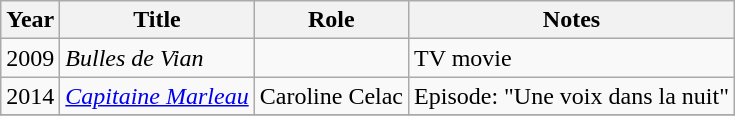<table class="wikitable sortable">
<tr>
<th>Year</th>
<th>Title</th>
<th>Role</th>
<th class="unsortable">Notes</th>
</tr>
<tr>
<td>2009</td>
<td><em>Bulles de Vian</em></td>
<td></td>
<td>TV movie</td>
</tr>
<tr>
<td>2014</td>
<td><em><a href='#'>Capitaine Marleau</a></em></td>
<td>Caroline Celac</td>
<td>Episode: "Une voix dans la nuit"</td>
</tr>
<tr>
</tr>
</table>
